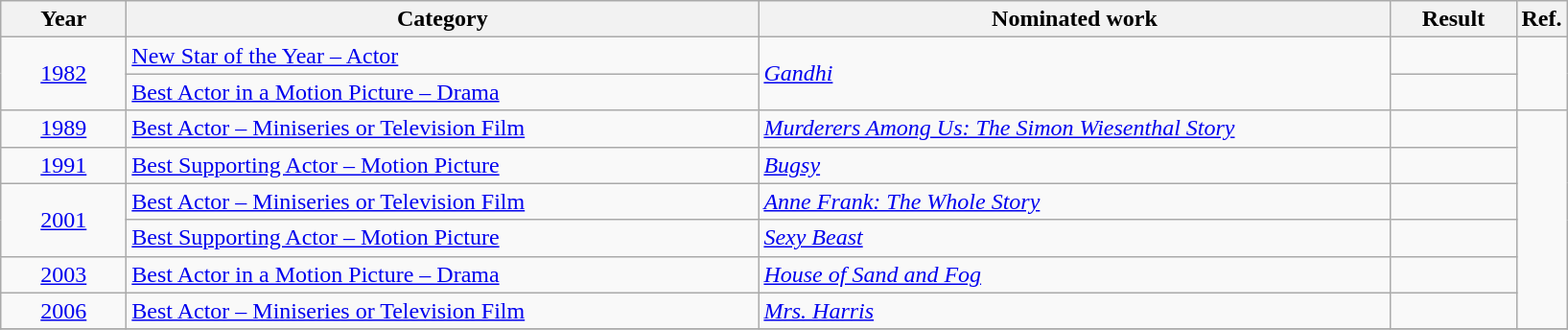<table class=wikitable>
<tr>
<th scope="col" style="width:5em;">Year</th>
<th scope="col" style="width:27em;">Category</th>
<th scope="col" style="width:27em;">Nominated work</th>
<th scope="col" style="width:5em;">Result</th>
<th>Ref.</th>
</tr>
<tr>
<td style="text-align:center;", rowspan="2"><a href='#'>1982</a></td>
<td><a href='#'>New Star of the Year – Actor</a></td>
<td rowspan="2"><em><a href='#'>Gandhi</a></em></td>
<td></td>
<td rowspan="2" style="text-align:center;"></td>
</tr>
<tr>
<td><a href='#'>Best Actor in a Motion Picture – Drama</a></td>
<td></td>
</tr>
<tr>
<td style="text-align:center;"><a href='#'>1989</a></td>
<td><a href='#'>Best Actor – Miniseries or Television Film</a></td>
<td><em><a href='#'>Murderers Among Us: The Simon Wiesenthal Story</a></em></td>
<td></td>
<td rowspan="6" style="text-align:center;"></td>
</tr>
<tr>
<td style="text-align:center;"><a href='#'>1991</a></td>
<td><a href='#'>Best Supporting Actor – Motion Picture</a></td>
<td><em><a href='#'>Bugsy</a></em></td>
<td></td>
</tr>
<tr>
<td style="text-align:center;", rowspan="2"><a href='#'>2001</a></td>
<td><a href='#'>Best Actor – Miniseries or Television Film</a></td>
<td><em><a href='#'>Anne Frank: The Whole Story</a></em></td>
<td></td>
</tr>
<tr>
<td><a href='#'>Best Supporting Actor – Motion Picture</a></td>
<td><em><a href='#'>Sexy Beast</a></em></td>
<td></td>
</tr>
<tr>
<td style="text-align:center;"><a href='#'>2003</a></td>
<td><a href='#'>Best Actor in a Motion Picture – Drama</a></td>
<td><em><a href='#'>House of Sand and Fog</a></em></td>
<td></td>
</tr>
<tr>
<td style="text-align:center;"><a href='#'>2006</a></td>
<td><a href='#'>Best Actor – Miniseries or Television Film</a></td>
<td><em><a href='#'>Mrs. Harris</a></em></td>
<td></td>
</tr>
<tr>
</tr>
</table>
